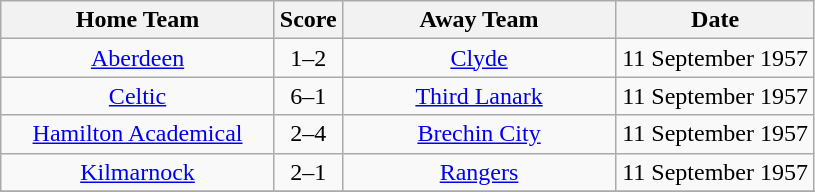<table class="wikitable" style="text-align:center;">
<tr>
<th width=175>Home Team</th>
<th width=20>Score</th>
<th width=175>Away Team</th>
<th width= 125>Date</th>
</tr>
<tr>
<td><a href='#'>Aberdeen</a></td>
<td>1–2</td>
<td><a href='#'>Clyde</a></td>
<td>11 September 1957</td>
</tr>
<tr>
<td><a href='#'>Celtic</a></td>
<td>6–1</td>
<td><a href='#'>Third Lanark</a></td>
<td>11 September 1957</td>
</tr>
<tr>
<td><a href='#'>Hamilton Academical</a></td>
<td>2–4</td>
<td><a href='#'>Brechin City</a></td>
<td>11 September 1957</td>
</tr>
<tr>
<td><a href='#'>Kilmarnock</a></td>
<td>2–1</td>
<td><a href='#'>Rangers</a></td>
<td>11 September 1957</td>
</tr>
<tr>
</tr>
</table>
